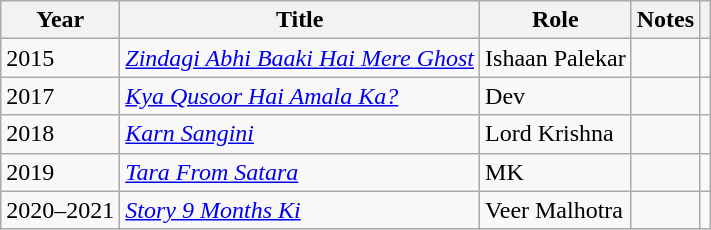<table class="wikitable ">
<tr>
<th>Year</th>
<th>Title</th>
<th>Role</th>
<th>Notes</th>
<th></th>
</tr>
<tr>
<td>2015</td>
<td><em><a href='#'>Zindagi Abhi Baaki Hai Mere Ghost</a></em></td>
<td>Ishaan Palekar</td>
<td></td>
<td></td>
</tr>
<tr>
<td>2017</td>
<td><em><a href='#'>Kya Qusoor Hai Amala Ka?</a></em></td>
<td>Dev</td>
<td></td>
<td></td>
</tr>
<tr>
<td>2018</td>
<td><em><a href='#'>Karn Sangini</a></em></td>
<td>Lord Krishna</td>
<td></td>
<td></td>
</tr>
<tr>
<td>2019</td>
<td><em><a href='#'>Tara From Satara</a></em></td>
<td>MK</td>
<td></td>
<td></td>
</tr>
<tr>
<td>2020–2021</td>
<td><em><a href='#'>Story 9 Months Ki</a></em></td>
<td>Veer Malhotra</td>
<td></td>
<td></td>
</tr>
</table>
